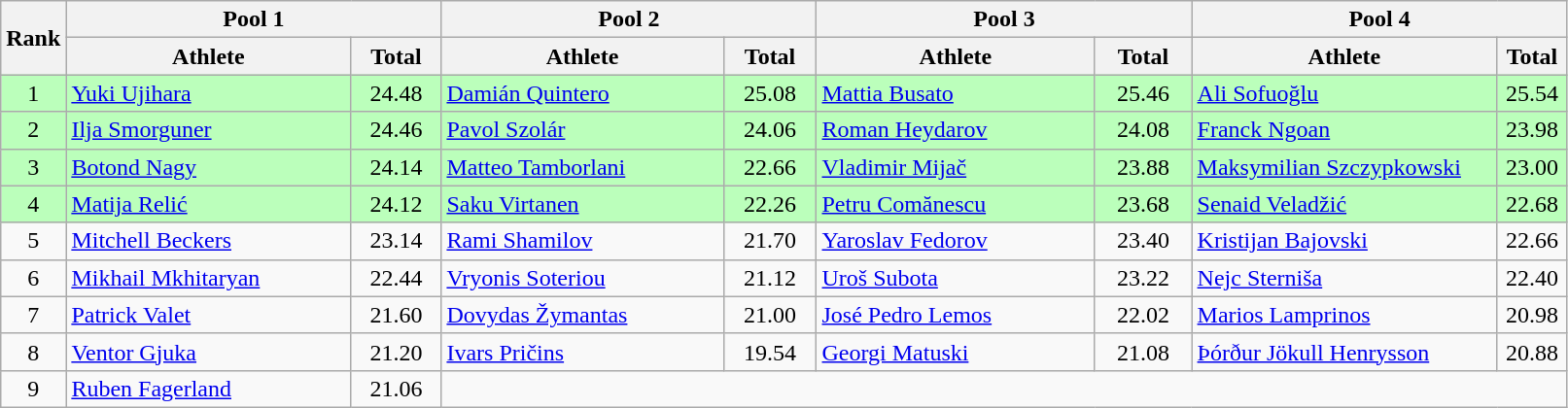<table class="wikitable" style="text-align:center;">
<tr>
<th rowspan=2>Rank</th>
<th colspan=2 width=250>Pool 1</th>
<th colspan=2 width=250>Pool 2</th>
<th colspan=2 width=250>Pool 3</th>
<th colspan=2 width=250>Pool 4</th>
</tr>
<tr>
<th>Athlete</th>
<th>Total</th>
<th>Athlete</th>
<th>Total</th>
<th>Athlete</th>
<th>Total</th>
<th>Athlete</th>
<th>Total</th>
</tr>
<tr bgcolor=bbffbb>
<td>1</td>
<td align=left> <a href='#'>Yuki Ujihara</a></td>
<td>24.48</td>
<td align=left> <a href='#'>Damián Quintero</a></td>
<td>25.08</td>
<td align=left> <a href='#'>Mattia Busato</a></td>
<td>25.46</td>
<td align=left> <a href='#'>Ali Sofuoğlu</a></td>
<td>25.54</td>
</tr>
<tr bgcolor=bbffbb>
<td>2</td>
<td align=left> <a href='#'>Ilja Smorguner</a></td>
<td>24.46</td>
<td align=left> <a href='#'>Pavol Szolár</a></td>
<td>24.06</td>
<td align=left> <a href='#'>Roman Heydarov</a></td>
<td>24.08</td>
<td align=left> <a href='#'>Franck Ngoan</a></td>
<td>23.98</td>
</tr>
<tr bgcolor=bbffbb>
<td>3</td>
<td align=left> <a href='#'>Botond Nagy</a></td>
<td>24.14</td>
<td align=left> <a href='#'>Matteo Tamborlani</a></td>
<td>22.66</td>
<td align=left> <a href='#'>Vladimir Mijač</a></td>
<td>23.88</td>
<td align=left> <a href='#'>Maksymilian Szczypkowski</a></td>
<td>23.00</td>
</tr>
<tr bgcolor=bbffbb>
<td>4</td>
<td align=left> <a href='#'>Matija Relić</a></td>
<td>24.12</td>
<td align=left> <a href='#'>Saku Virtanen</a></td>
<td>22.26</td>
<td align=left> <a href='#'>Petru Comănescu</a></td>
<td>23.68</td>
<td align=left> <a href='#'>Senaid Veladžić</a></td>
<td>22.68</td>
</tr>
<tr>
<td>5</td>
<td align=left> <a href='#'>Mitchell Beckers</a></td>
<td>23.14</td>
<td align=left> <a href='#'>Rami Shamilov</a></td>
<td>21.70</td>
<td align=left> <a href='#'>Yaroslav Fedorov</a></td>
<td>23.40</td>
<td align=left> <a href='#'>Kristijan Bajovski</a></td>
<td>22.66</td>
</tr>
<tr>
<td>6</td>
<td align=left> <a href='#'>Mikhail Mkhitaryan</a></td>
<td>22.44</td>
<td align=left> <a href='#'>Vryonis Soteriou</a></td>
<td>21.12</td>
<td align=left> <a href='#'>Uroš Subota</a></td>
<td>23.22</td>
<td align=left> <a href='#'>Nejc Sterniša</a></td>
<td>22.40</td>
</tr>
<tr>
<td>7</td>
<td align=left> <a href='#'>Patrick Valet</a></td>
<td>21.60</td>
<td align=left> <a href='#'>Dovydas Žymantas</a></td>
<td>21.00</td>
<td align=left> <a href='#'>José Pedro Lemos</a></td>
<td>22.02</td>
<td align=left> <a href='#'>Marios Lamprinos</a></td>
<td>20.98</td>
</tr>
<tr>
<td>8</td>
<td align=left> <a href='#'>Ventor Gjuka</a></td>
<td>21.20</td>
<td align=left> <a href='#'>Ivars Pričins</a></td>
<td>19.54</td>
<td align=left> <a href='#'>Georgi Matuski</a></td>
<td>21.08</td>
<td align=left> <a href='#'>Þórður Jökull Henrysson</a></td>
<td>20.88</td>
</tr>
<tr>
<td>9</td>
<td align=left> <a href='#'>Ruben Fagerland</a></td>
<td>21.06</td>
</tr>
</table>
